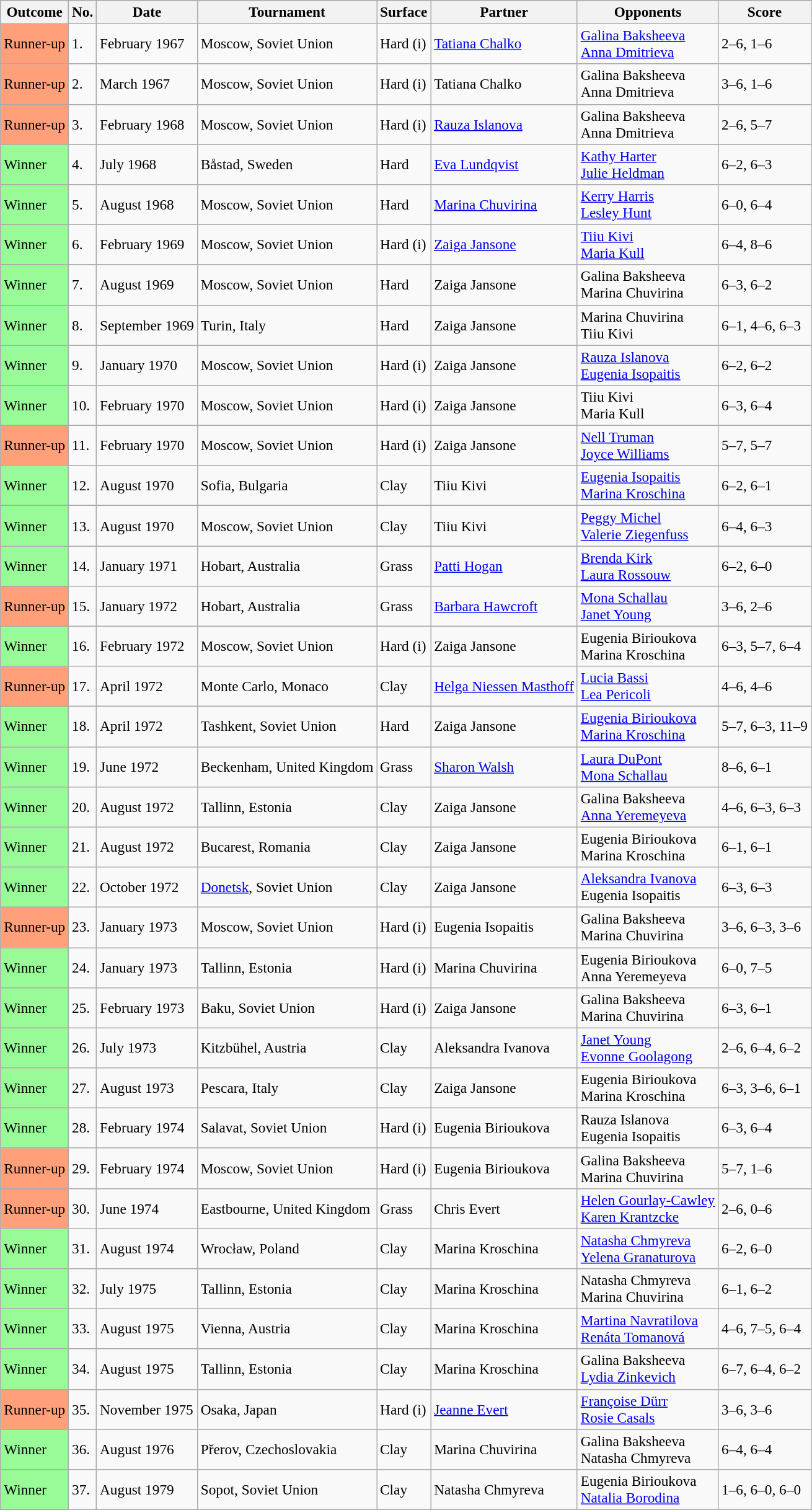<table class="wikitable" style="font-size:97%">
<tr>
<th>Outcome</th>
<th>No.</th>
<th>Date</th>
<th>Tournament</th>
<th>Surface</th>
<th>Partner</th>
<th>Opponents</th>
<th>Score</th>
</tr>
<tr>
<td bgcolor="FFA07A">Runner-up</td>
<td>1.</td>
<td>February 1967</td>
<td>Moscow, Soviet Union</td>
<td>Hard (i)</td>
<td> <a href='#'>Tatiana Chalko</a></td>
<td> <a href='#'>Galina Baksheeva</a> <br>  <a href='#'>Anna Dmitrieva</a></td>
<td>2–6, 1–6</td>
</tr>
<tr>
<td bgcolor="FFA07A">Runner-up</td>
<td>2.</td>
<td>March 1967</td>
<td>Moscow, Soviet Union</td>
<td>Hard (i)</td>
<td> Tatiana Chalko</td>
<td> Galina Baksheeva <br>  Anna Dmitrieva</td>
<td>3–6, 1–6</td>
</tr>
<tr>
<td bgcolor="FFA07A">Runner-up</td>
<td>3.</td>
<td>February 1968</td>
<td>Moscow, Soviet Union</td>
<td>Hard (i)</td>
<td> <a href='#'>Rauza Islanova</a></td>
<td> Galina Baksheeva <br>  Anna Dmitrieva</td>
<td>2–6, 5–7</td>
</tr>
<tr>
<td style="background:#98fb98;">Winner</td>
<td>4.</td>
<td>July 1968</td>
<td>Båstad, Sweden</td>
<td>Hard</td>
<td> <a href='#'>Eva Lundqvist</a></td>
<td> <a href='#'>Kathy Harter</a> <br>  <a href='#'>Julie Heldman</a></td>
<td>6–2, 6–3</td>
</tr>
<tr>
<td style="background:#98fb98;">Winner</td>
<td>5.</td>
<td>August 1968</td>
<td>Moscow, Soviet Union</td>
<td>Hard</td>
<td> <a href='#'>Marina Chuvirina</a></td>
<td> <a href='#'>Kerry Harris</a> <br>  <a href='#'>Lesley Hunt</a></td>
<td>6–0, 6–4</td>
</tr>
<tr>
<td style="background:#98fb98;">Winner</td>
<td>6.</td>
<td>February 1969</td>
<td>Moscow, Soviet Union</td>
<td>Hard (i)</td>
<td> <a href='#'>Zaiga Jansone</a></td>
<td> <a href='#'>Tiiu Kivi</a> <br>  <a href='#'>Maria Kull</a></td>
<td>6–4, 8–6</td>
</tr>
<tr>
<td style="background:#98fb98;">Winner</td>
<td>7.</td>
<td>August 1969</td>
<td>Moscow, Soviet Union</td>
<td>Hard</td>
<td> Zaiga Jansone</td>
<td> Galina Baksheeva <br>  Marina Chuvirina</td>
<td>6–3, 6–2</td>
</tr>
<tr>
<td style="background:#98fb98;">Winner</td>
<td>8.</td>
<td>September 1969</td>
<td>Turin, Italy</td>
<td>Hard</td>
<td> Zaiga Jansone</td>
<td> Marina Chuvirina <br>  Tiiu Kivi</td>
<td>6–1, 4–6, 6–3</td>
</tr>
<tr>
<td style="background:#98fb98;">Winner</td>
<td>9.</td>
<td>January 1970</td>
<td>Moscow, Soviet Union</td>
<td>Hard (i)</td>
<td> Zaiga Jansone</td>
<td> <a href='#'>Rauza Islanova</a><br>  <a href='#'>Eugenia Isopaitis</a></td>
<td>6–2, 6–2</td>
</tr>
<tr>
<td style="background:#98fb98;">Winner</td>
<td>10.</td>
<td>February 1970</td>
<td>Moscow, Soviet Union</td>
<td>Hard (i)</td>
<td> Zaiga Jansone</td>
<td> Tiiu Kivi <br>  Maria Kull</td>
<td>6–3, 6–4</td>
</tr>
<tr>
<td bgcolor="FFA07A">Runner-up</td>
<td>11.</td>
<td>February 1970</td>
<td>Moscow, Soviet Union</td>
<td>Hard (i)</td>
<td> Zaiga Jansone</td>
<td> <a href='#'>Nell Truman</a> <br>  <a href='#'>Joyce Williams</a></td>
<td>5–7, 5–7</td>
</tr>
<tr>
<td style="background:#98fb98;">Winner</td>
<td>12.</td>
<td>August 1970</td>
<td>Sofia, Bulgaria</td>
<td>Clay</td>
<td> Tiiu Kivi</td>
<td> <a href='#'>Eugenia Isopaitis</a> <br>  <a href='#'>Marina Kroschina</a></td>
<td>6–2, 6–1</td>
</tr>
<tr>
<td style="background:#98fb98;">Winner</td>
<td>13.</td>
<td>August 1970</td>
<td>Moscow, Soviet Union</td>
<td>Clay</td>
<td> Tiiu Kivi</td>
<td> <a href='#'>Peggy Michel</a> <br>  <a href='#'>Valerie Ziegenfuss</a></td>
<td>6–4, 6–3</td>
</tr>
<tr>
<td style="background:#98fb98;">Winner</td>
<td>14.</td>
<td>January 1971</td>
<td>Hobart, Australia</td>
<td>Grass</td>
<td> <a href='#'>Patti Hogan</a></td>
<td> <a href='#'>Brenda Kirk</a> <br>  <a href='#'>Laura Rossouw</a></td>
<td>6–2, 6–0</td>
</tr>
<tr>
<td bgcolor="FFA07A">Runner-up</td>
<td>15.</td>
<td>January 1972</td>
<td>Hobart, Australia</td>
<td>Grass</td>
<td> <a href='#'>Barbara Hawcroft</a></td>
<td> <a href='#'>Mona Schallau</a> <br> <a href='#'>Janet Young</a></td>
<td>3–6, 2–6</td>
</tr>
<tr>
<td style="background:#98fb98;">Winner</td>
<td>16.</td>
<td>February 1972</td>
<td>Moscow, Soviet Union</td>
<td>Hard (i)</td>
<td> Zaiga Jansone</td>
<td> Eugenia Birioukova <br>  Marina Kroschina</td>
<td>6–3, 5–7, 6–4</td>
</tr>
<tr>
<td bgcolor="FFA07A">Runner-up</td>
<td>17.</td>
<td>April 1972</td>
<td>Monte Carlo, Monaco</td>
<td>Clay</td>
<td> <a href='#'>Helga Niessen Masthoff</a></td>
<td> <a href='#'>Lucia Bassi</a> <br> <a href='#'>Lea Pericoli</a></td>
<td>4–6, 4–6</td>
</tr>
<tr>
<td style="background:#98fb98;">Winner</td>
<td>18.</td>
<td>April 1972</td>
<td>Tashkent, Soviet Union</td>
<td>Hard</td>
<td> Zaiga Jansone</td>
<td> <a href='#'>Eugenia Birioukova</a> <br>  <a href='#'>Marina Kroschina</a></td>
<td>5–7, 6–3, 11–9</td>
</tr>
<tr>
<td style="background:#98fb98;">Winner</td>
<td>19.</td>
<td>June 1972</td>
<td>Beckenham, United Kingdom</td>
<td>Grass</td>
<td> <a href='#'>Sharon Walsh</a></td>
<td> <a href='#'>Laura DuPont</a> <br>  <a href='#'>Mona Schallau</a></td>
<td>8–6, 6–1</td>
</tr>
<tr>
<td style="background:#98fb98;">Winner</td>
<td>20.</td>
<td>August 1972</td>
<td>Tallinn, Estonia</td>
<td>Clay</td>
<td> Zaiga Jansone</td>
<td> Galina Baksheeva <br> <a href='#'>Anna Yeremeyeva</a></td>
<td>4–6, 6–3, 6–3</td>
</tr>
<tr>
<td style="background:#98fb98;">Winner</td>
<td>21.</td>
<td>August 1972</td>
<td>Bucarest, Romania</td>
<td>Clay</td>
<td> Zaiga Jansone</td>
<td> Eugenia Birioukova <br> Marina Kroschina</td>
<td>6–1, 6–1</td>
</tr>
<tr>
<td style="background:#98fb98;">Winner</td>
<td>22.</td>
<td>October 1972</td>
<td><a href='#'>Donetsk</a>, Soviet Union</td>
<td>Clay</td>
<td> Zaiga Jansone</td>
<td> <a href='#'>Aleksandra Ivanova</a><br> Eugenia Isopaitis</td>
<td>6–3, 6–3</td>
</tr>
<tr>
<td bgcolor="FFA07A">Runner-up</td>
<td>23.</td>
<td>January 1973</td>
<td>Moscow, Soviet Union</td>
<td>Hard (i)</td>
<td> Eugenia Isopaitis</td>
<td> Galina Baksheeva <br> Marina Chuvirina</td>
<td>3–6, 6–3, 3–6</td>
</tr>
<tr>
<td style="background:#98fb98;">Winner</td>
<td>24.</td>
<td>January 1973</td>
<td>Tallinn, Estonia</td>
<td>Hard (i)</td>
<td> Marina Chuvirina</td>
<td> Eugenia Birioukova <br> Anna Yeremeyeva</td>
<td>6–0, 7–5</td>
</tr>
<tr>
<td style="background:#98fb98;">Winner</td>
<td>25.</td>
<td>February 1973</td>
<td>Baku, Soviet Union</td>
<td>Hard (i)</td>
<td> Zaiga Jansone</td>
<td> Galina Baksheeva <br> Marina Chuvirina</td>
<td>6–3, 6–1</td>
</tr>
<tr>
<td style="background:#98fb98;">Winner</td>
<td>26.</td>
<td>July 1973</td>
<td>Kitzbühel, Austria</td>
<td>Clay</td>
<td> Aleksandra Ivanova</td>
<td> <a href='#'>Janet Young</a> <br> <a href='#'>Evonne Goolagong</a></td>
<td>2–6, 6–4, 6–2</td>
</tr>
<tr>
<td style="background:#98fb98;">Winner</td>
<td>27.</td>
<td>August 1973</td>
<td>Pescara, Italy</td>
<td>Clay</td>
<td> Zaiga Jansone</td>
<td> Eugenia Birioukova <br> Marina Kroschina</td>
<td>6–3, 3–6, 6–1</td>
</tr>
<tr>
<td style="background:#98fb98;">Winner</td>
<td>28.</td>
<td>February 1974</td>
<td>Salavat, Soviet Union</td>
<td>Hard (i)</td>
<td> Eugenia Birioukova</td>
<td> Rauza Islanova <br> Eugenia Isopaitis</td>
<td>6–3, 6–4</td>
</tr>
<tr>
<td bgcolor="FFA07A">Runner-up</td>
<td>29.</td>
<td>February 1974</td>
<td>Moscow, Soviet Union</td>
<td>Hard (i)</td>
<td> Eugenia Birioukova</td>
<td> Galina Baksheeva <br> Marina Chuvirina</td>
<td>5–7, 1–6</td>
</tr>
<tr>
<td bgcolor="FFA07A">Runner-up</td>
<td>30.</td>
<td>June 1974</td>
<td>Eastbourne, United Kingdom</td>
<td>Grass</td>
<td> Chris Evert</td>
<td> <a href='#'>Helen Gourlay-Cawley</a> <br> <a href='#'>Karen Krantzcke</a></td>
<td>2–6, 0–6</td>
</tr>
<tr>
<td style="background:#98fb98;">Winner</td>
<td>31.</td>
<td>August 1974</td>
<td>Wrocław, Poland</td>
<td>Clay</td>
<td> Marina Kroschina</td>
<td> <a href='#'>Natasha Chmyreva</a> <br> <a href='#'>Yelena Granaturova</a></td>
<td>6–2, 6–0</td>
</tr>
<tr>
<td style="background:#98fb98;">Winner</td>
<td>32.</td>
<td>July 1975</td>
<td>Tallinn, Estonia</td>
<td>Clay</td>
<td> Marina Kroschina</td>
<td> Natasha Chmyreva <br> Marina Chuvirina</td>
<td>6–1, 6–2</td>
</tr>
<tr>
<td style="background:#98fb98;">Winner</td>
<td>33.</td>
<td>August 1975</td>
<td>Vienna, Austria</td>
<td>Clay</td>
<td> Marina Kroschina</td>
<td> <a href='#'>Martina Navratilova</a> <br> <a href='#'>Renáta Tomanová</a></td>
<td>4–6, 7–5, 6–4</td>
</tr>
<tr>
<td style="background:#98fb98;">Winner</td>
<td>34.</td>
<td>August 1975</td>
<td>Tallinn, Estonia</td>
<td>Clay</td>
<td> Marina Kroschina</td>
<td> Galina Baksheeva <br> <a href='#'>Lydia Zinkevich</a></td>
<td>6–7, 6–4, 6–2</td>
</tr>
<tr>
<td bgcolor="FFA07A">Runner-up</td>
<td>35.</td>
<td>November 1975</td>
<td>Osaka, Japan</td>
<td>Hard (i)</td>
<td> <a href='#'>Jeanne Evert</a></td>
<td> <a href='#'>Françoise Dürr</a> <br> <a href='#'>Rosie Casals</a></td>
<td>3–6, 3–6</td>
</tr>
<tr>
<td style="background:#98fb98;">Winner</td>
<td>36.</td>
<td>August 1976</td>
<td>Přerov, Czechoslovakia</td>
<td>Clay</td>
<td> Marina Chuvirina</td>
<td> Galina Baksheeva <br> Natasha Chmyreva</td>
<td>6–4, 6–4</td>
</tr>
<tr>
<td style="background:#98fb98;">Winner</td>
<td>37.</td>
<td>August 1979</td>
<td>Sopot, Soviet Union</td>
<td>Clay</td>
<td> Natasha Chmyreva</td>
<td> Eugenia Birioukova <br> <a href='#'>Natalia Borodina</a></td>
<td>1–6, 6–0, 6–0</td>
</tr>
</table>
